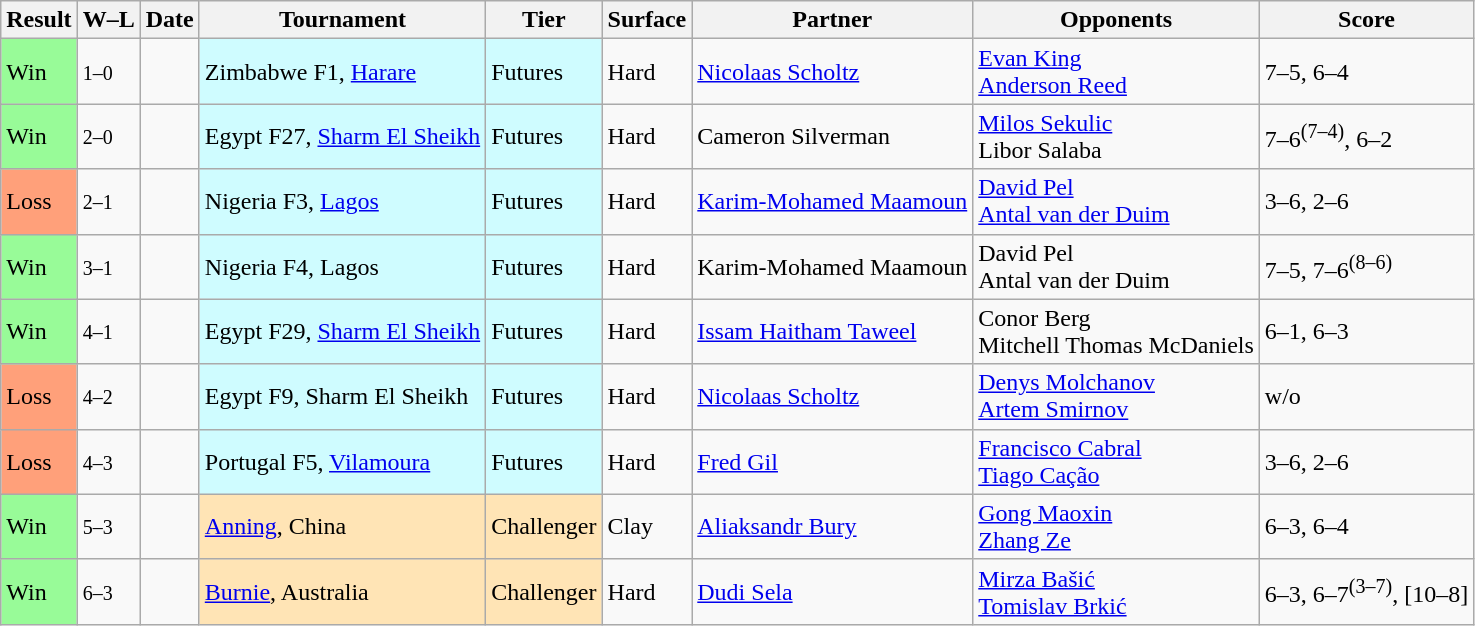<table class="sortable wikitable">
<tr>
<th>Result</th>
<th class="unsortable">W–L</th>
<th>Date</th>
<th>Tournament</th>
<th>Tier</th>
<th>Surface</th>
<th>Partner</th>
<th>Opponents</th>
<th class="unsortable">Score</th>
</tr>
<tr>
<td bgcolor=98fb98>Win</td>
<td><small>1–0</small></td>
<td></td>
<td style="background:#cffcff;">Zimbabwe F1, <a href='#'>Harare</a></td>
<td style="background:#cffcff;">Futures</td>
<td>Hard</td>
<td> <a href='#'>Nicolaas Scholtz</a></td>
<td> <a href='#'>Evan King</a><br> <a href='#'>Anderson Reed</a></td>
<td>7–5, 6–4</td>
</tr>
<tr>
<td bgcolor=98fb98>Win</td>
<td><small>2–0</small></td>
<td></td>
<td style="background:#cffcff;">Egypt F27, <a href='#'>Sharm El Sheikh</a></td>
<td style="background:#cffcff;">Futures</td>
<td>Hard</td>
<td> Cameron Silverman</td>
<td> <a href='#'>Milos Sekulic</a><br> Libor Salaba</td>
<td>7–6<sup>(7–4)</sup>, 6–2</td>
</tr>
<tr>
<td bgcolor=FFA07A>Loss</td>
<td><small>2–1</small></td>
<td></td>
<td style="background:#cffcff;">Nigeria F3, <a href='#'>Lagos</a></td>
<td style="background:#cffcff;">Futures</td>
<td>Hard</td>
<td> <a href='#'>Karim-Mohamed Maamoun</a></td>
<td> <a href='#'>David Pel</a><br> <a href='#'>Antal van der Duim</a></td>
<td>3–6, 2–6</td>
</tr>
<tr>
<td bgcolor=98fb98>Win</td>
<td><small>3–1</small></td>
<td></td>
<td style="background:#cffcff;">Nigeria F4, Lagos</td>
<td style="background:#cffcff;">Futures</td>
<td>Hard</td>
<td> Karim-Mohamed Maamoun</td>
<td> David Pel<br> Antal van der Duim</td>
<td>7–5, 7–6<sup>(8–6)</sup></td>
</tr>
<tr>
<td bgcolor=98fb98>Win</td>
<td><small>4–1</small></td>
<td></td>
<td style="background:#cffcff;">Egypt F29, <a href='#'>Sharm El Sheikh</a></td>
<td style="background:#cffcff;">Futures</td>
<td>Hard</td>
<td> <a href='#'>Issam Haitham Taweel</a></td>
<td> Conor Berg<br> Mitchell Thomas McDaniels</td>
<td>6–1, 6–3</td>
</tr>
<tr>
<td bgcolor=FFA07A>Loss</td>
<td><small>4–2</small></td>
<td></td>
<td style="background:#cffcff;">Egypt F9, Sharm El Sheikh</td>
<td style="background:#cffcff;">Futures</td>
<td>Hard</td>
<td> <a href='#'>Nicolaas Scholtz</a></td>
<td> <a href='#'>Denys Molchanov</a><br> <a href='#'>Artem Smirnov</a></td>
<td>w/o</td>
</tr>
<tr>
<td bgcolor=FFA07A>Loss</td>
<td><small>4–3</small></td>
<td></td>
<td style="background:#cffcff;">Portugal F5, <a href='#'>Vilamoura</a></td>
<td style="background:#cffcff;">Futures</td>
<td>Hard</td>
<td> <a href='#'>Fred Gil</a></td>
<td> <a href='#'>Francisco Cabral</a><br> <a href='#'>Tiago Cação</a></td>
<td>3–6, 2–6</td>
</tr>
<tr>
<td bgcolor=98fb98>Win</td>
<td><small>5–3</small></td>
<td><a href='#'></a></td>
<td style="background:moccasin;"><a href='#'>Anning</a>, China</td>
<td style="background:moccasin;">Challenger</td>
<td>Clay</td>
<td> <a href='#'>Aliaksandr Bury</a></td>
<td> <a href='#'>Gong Maoxin</a><br> <a href='#'>Zhang Ze</a></td>
<td>6–3, 6–4</td>
</tr>
<tr>
<td bgcolor=98fb98>Win</td>
<td><small>6–3</small></td>
<td><a href='#'></a></td>
<td style="background:moccasin;"><a href='#'>Burnie</a>, Australia</td>
<td style="background:moccasin;">Challenger</td>
<td>Hard</td>
<td> <a href='#'>Dudi Sela</a></td>
<td> <a href='#'>Mirza Bašić</a><br> <a href='#'>Tomislav Brkić</a></td>
<td>6–3, 6–7<sup>(3–7)</sup>, [10–8]</td>
</tr>
</table>
